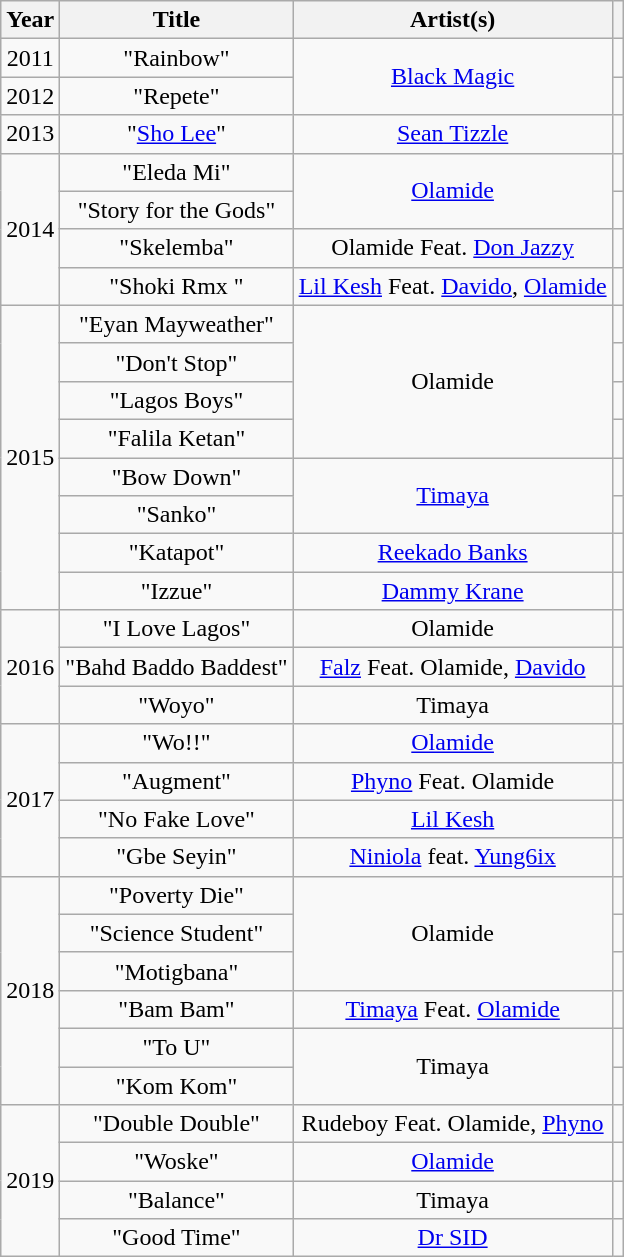<table class="wikitable sortable plainrowheaders" style="text-align:center;">
<tr>
<th scope="col">Year</th>
<th scope="col">Title</th>
<th scope="col">Artist(s)</th>
<th scope="col" class="unsortable"></th>
</tr>
<tr>
<td>2011</td>
<td>"Rainbow"</td>
<td rowspan="2"><a href='#'>Black Magic</a></td>
<td></td>
</tr>
<tr>
<td>2012</td>
<td>"Repete"</td>
<td></td>
</tr>
<tr>
<td>2013</td>
<td>"<a href='#'>Sho Lee</a>"</td>
<td><a href='#'>Sean Tizzle</a></td>
<td></td>
</tr>
<tr>
<td rowspan="4">2014</td>
<td>"Eleda Mi"</td>
<td rowspan="2"><a href='#'>Olamide</a></td>
<td></td>
</tr>
<tr>
<td>"Story for the Gods"</td>
<td></td>
</tr>
<tr>
<td>"Skelemba"</td>
<td>Olamide Feat. <a href='#'>Don Jazzy</a></td>
<td></td>
</tr>
<tr>
<td>"Shoki Rmx "</td>
<td><a href='#'>Lil Kesh</a> Feat. <a href='#'>Davido</a>, <a href='#'>Olamide</a></td>
<td></td>
</tr>
<tr>
<td rowspan="8">2015</td>
<td>"Eyan Mayweather"</td>
<td rowspan="4">Olamide</td>
<td></td>
</tr>
<tr>
<td>"Don't Stop"</td>
<td></td>
</tr>
<tr>
<td>"Lagos Boys"</td>
<td></td>
</tr>
<tr>
<td>"Falila Ketan"</td>
<td></td>
</tr>
<tr>
<td>"Bow Down"</td>
<td rowspan="2"><a href='#'>Timaya</a></td>
<td></td>
</tr>
<tr>
<td>"Sanko"</td>
<td></td>
</tr>
<tr>
<td>"Katapot"</td>
<td><a href='#'>Reekado Banks</a></td>
<td></td>
</tr>
<tr>
<td>"Izzue"</td>
<td><a href='#'>Dammy Krane</a></td>
<td></td>
</tr>
<tr>
<td rowspan="3">2016</td>
<td>"I Love Lagos"</td>
<td>Olamide</td>
<td></td>
</tr>
<tr>
<td>"Bahd Baddo Baddest"</td>
<td><a href='#'>Falz</a> Feat. Olamide, <a href='#'>Davido</a></td>
<td></td>
</tr>
<tr>
<td>"Woyo"</td>
<td>Timaya</td>
<td></td>
</tr>
<tr>
<td rowspan="4">2017</td>
<td>"Wo!!"</td>
<td><a href='#'>Olamide</a></td>
<td></td>
</tr>
<tr>
<td>"Augment"</td>
<td><a href='#'>Phyno</a> Feat. Olamide</td>
<td></td>
</tr>
<tr>
<td>"No Fake Love"</td>
<td><a href='#'>Lil Kesh</a></td>
<td></td>
</tr>
<tr>
<td>"Gbe Seyin"</td>
<td><a href='#'>Niniola</a> feat. <a href='#'>Yung6ix</a></td>
<td></td>
</tr>
<tr>
<td rowspan="6">2018</td>
<td>"Poverty Die"</td>
<td rowspan="3">Olamide</td>
<td></td>
</tr>
<tr>
<td>"Science Student"</td>
<td></td>
</tr>
<tr>
<td>"Motigbana"</td>
<td></td>
</tr>
<tr>
<td>"Bam Bam"</td>
<td><a href='#'>Timaya</a> Feat. <a href='#'>Olamide</a></td>
<td></td>
</tr>
<tr>
<td>"To U"</td>
<td rowspan="2">Timaya</td>
<td></td>
</tr>
<tr>
<td>"Kom Kom"</td>
<td></td>
</tr>
<tr>
<td rowspan="4">2019</td>
<td>"Double Double"</td>
<td>Rudeboy Feat. Olamide, <a href='#'>Phyno</a></td>
<td></td>
</tr>
<tr>
<td>"Woske"</td>
<td><a href='#'>Olamide</a></td>
<td></td>
</tr>
<tr>
<td>"Balance"</td>
<td>Timaya</td>
<td></td>
</tr>
<tr>
<td>"Good Time"</td>
<td><a href='#'>Dr SID</a></td>
<td></td>
</tr>
</table>
